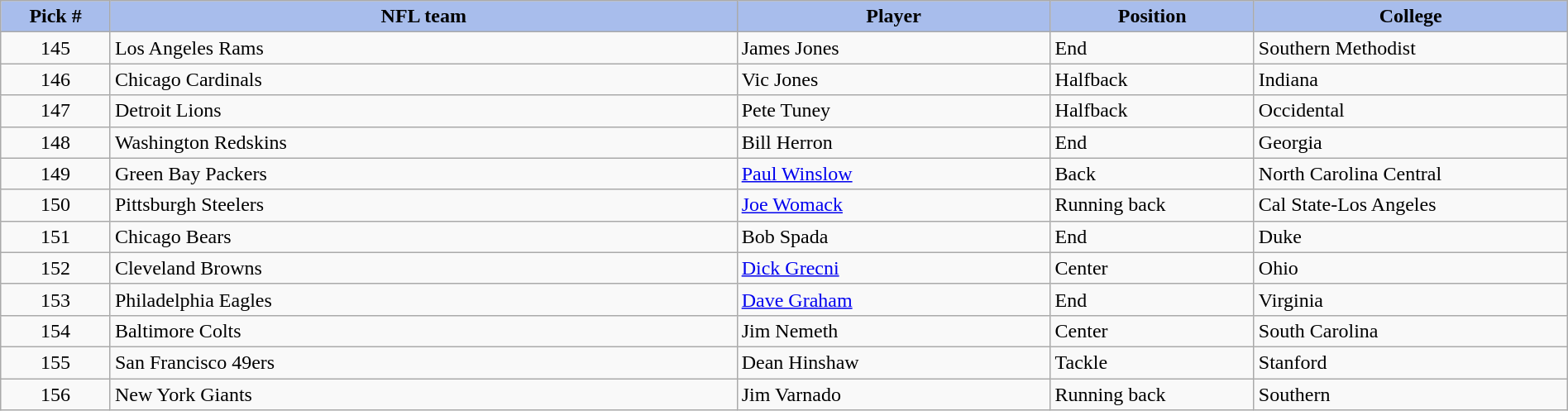<table class="wikitable sortable sortable" style="width: 100%">
<tr>
<th style="background:#A8BDEC;" width=7%>Pick #</th>
<th width=40% style="background:#A8BDEC;">NFL team</th>
<th width=20% style="background:#A8BDEC;">Player</th>
<th width=13% style="background:#A8BDEC;">Position</th>
<th style="background:#A8BDEC;">College</th>
</tr>
<tr>
<td align=center>145</td>
<td>Los Angeles Rams</td>
<td>James Jones</td>
<td>End</td>
<td>Southern Methodist</td>
</tr>
<tr>
<td align=center>146</td>
<td>Chicago Cardinals</td>
<td>Vic Jones</td>
<td>Halfback</td>
<td>Indiana</td>
</tr>
<tr>
<td align=center>147</td>
<td>Detroit Lions</td>
<td>Pete Tuney</td>
<td>Halfback</td>
<td>Occidental</td>
</tr>
<tr>
<td align=center>148</td>
<td>Washington Redskins</td>
<td>Bill Herron</td>
<td>End</td>
<td>Georgia</td>
</tr>
<tr>
<td align=center>149</td>
<td>Green Bay Packers</td>
<td><a href='#'>Paul Winslow</a></td>
<td>Back</td>
<td>North Carolina Central</td>
</tr>
<tr>
<td align=center>150</td>
<td>Pittsburgh Steelers</td>
<td><a href='#'>Joe Womack</a></td>
<td>Running back</td>
<td>Cal State-Los Angeles</td>
</tr>
<tr>
<td align=center>151</td>
<td>Chicago Bears</td>
<td>Bob Spada</td>
<td>End</td>
<td>Duke</td>
</tr>
<tr>
<td align=center>152</td>
<td>Cleveland Browns</td>
<td><a href='#'>Dick Grecni</a></td>
<td>Center</td>
<td>Ohio</td>
</tr>
<tr>
<td align=center>153</td>
<td>Philadelphia Eagles</td>
<td><a href='#'>Dave Graham</a></td>
<td>End</td>
<td>Virginia</td>
</tr>
<tr>
<td align=center>154</td>
<td>Baltimore Colts</td>
<td>Jim Nemeth</td>
<td>Center</td>
<td>South Carolina</td>
</tr>
<tr>
<td align=center>155</td>
<td>San Francisco 49ers</td>
<td>Dean Hinshaw</td>
<td>Tackle</td>
<td>Stanford</td>
</tr>
<tr>
<td align=center>156</td>
<td>New York Giants</td>
<td>Jim Varnado</td>
<td>Running back</td>
<td>Southern</td>
</tr>
</table>
